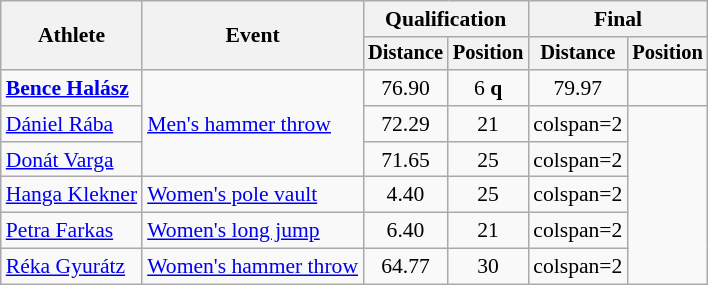<table class="wikitable" style="font-size:90%">
<tr>
<th rowspan="2">Athlete</th>
<th rowspan="2">Event</th>
<th colspan="2">Qualification</th>
<th colspan="2">Final</th>
</tr>
<tr style="font-size:95%">
<th>Distance</th>
<th>Position</th>
<th>Distance</th>
<th>Position</th>
</tr>
<tr align=center>
<td align=left><strong><a href='#'>Bence Halász</a></strong></td>
<td align=left rowspan=3><a href='#'>Men's hammer throw</a></td>
<td>76.90</td>
<td>6 <strong>q</strong></td>
<td>79.97</td>
<td></td>
</tr>
<tr align=center>
<td align=left><a href='#'>Dániel Rába</a></td>
<td>72.29</td>
<td>21</td>
<td>colspan=2 </td>
</tr>
<tr align=center>
<td align=left><a href='#'>Donát Varga</a></td>
<td>71.65</td>
<td>25</td>
<td>colspan=2 </td>
</tr>
<tr align=center>
<td align=left><a href='#'>Hanga Klekner</a></td>
<td align=left><a href='#'>Women's pole vault</a></td>
<td>4.40</td>
<td>25</td>
<td>colspan=2 </td>
</tr>
<tr align=center>
<td align=left><a href='#'>Petra Farkas</a></td>
<td align=left><a href='#'>Women's long jump</a></td>
<td>6.40</td>
<td>21</td>
<td>colspan=2 </td>
</tr>
<tr align=center>
<td align=left><a href='#'>Réka Gyurátz</a></td>
<td align=left><a href='#'>Women's hammer throw</a></td>
<td>64.77</td>
<td>30</td>
<td>colspan=2 </td>
</tr>
</table>
